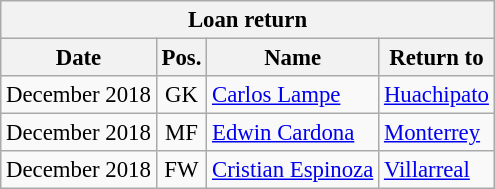<table class="wikitable" style="font-size:95%;">
<tr>
<th colspan="5">Loan return</th>
</tr>
<tr>
<th>Date</th>
<th>Pos.</th>
<th>Name</th>
<th>Return to</th>
</tr>
<tr>
<td>December 2018</td>
<td align="center">GK</td>
<td> <a href='#'>Carlos Lampe</a></td>
<td> <a href='#'>Huachipato</a></td>
</tr>
<tr>
<td>December 2018</td>
<td align="center">MF</td>
<td> <a href='#'>Edwin Cardona</a></td>
<td> <a href='#'>Monterrey</a></td>
</tr>
<tr>
<td>December 2018</td>
<td align="center">FW</td>
<td> <a href='#'>Cristian Espinoza</a></td>
<td> <a href='#'>Villarreal</a></td>
</tr>
</table>
